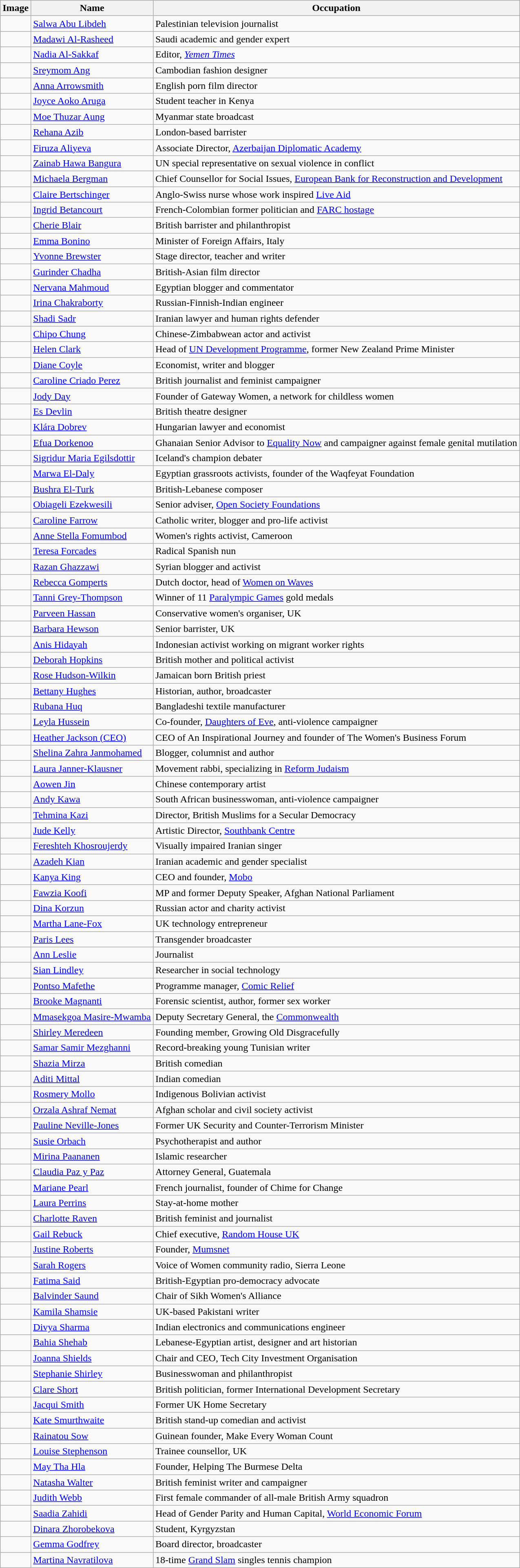<table class="wikitable sortable">
<tr>
<th>Image</th>
<th>Name</th>
<th>Occupation</th>
</tr>
<tr>
<td></td>
<td><a href='#'>Salwa Abu Libdeh</a></td>
<td>Palestinian television journalist</td>
</tr>
<tr>
<td></td>
<td><a href='#'>Madawi Al-Rasheed</a></td>
<td>Saudi academic and gender expert</td>
</tr>
<tr>
<td></td>
<td><a href='#'>Nadia Al-Sakkaf</a></td>
<td>Editor, <em><a href='#'>Yemen Times</a></em></td>
</tr>
<tr>
<td></td>
<td><a href='#'>Sreymom Ang</a></td>
<td>Cambodian fashion designer</td>
</tr>
<tr>
<td></td>
<td><a href='#'>Anna Arrowsmith</a></td>
<td>English porn film director</td>
</tr>
<tr>
<td></td>
<td><a href='#'>Joyce Aoko Aruga</a></td>
<td>Student teacher in Kenya</td>
</tr>
<tr>
<td></td>
<td><a href='#'>Moe Thuzar Aung</a></td>
<td Deputy Director, Myanmar Radio and Television>Myanmar state broadcast</td>
</tr>
<tr>
<td></td>
<td><a href='#'>Rehana Azib</a></td>
<td>London-based barrister</td>
</tr>
<tr>
<td></td>
<td><a href='#'>Firuza Aliyeva</a></td>
<td>Associate Director, <a href='#'>Azerbaijan Diplomatic Academy</a></td>
</tr>
<tr>
<td></td>
<td><a href='#'>Zainab Hawa Bangura</a></td>
<td>UN special representative on sexual violence in conflict</td>
</tr>
<tr>
<td></td>
<td><a href='#'>Michaela Bergman</a></td>
<td>Chief Counsellor for Social Issues, <a href='#'>European Bank for Reconstruction and Development</a></td>
</tr>
<tr>
<td></td>
<td><a href='#'>Claire Bertschinger</a></td>
<td>Anglo-Swiss nurse whose work inspired <a href='#'>Live Aid</a></td>
</tr>
<tr>
<td></td>
<td><a href='#'>Ingrid Betancourt</a></td>
<td>French-Colombian former politician and <a href='#'>FARC hostage</a></td>
</tr>
<tr>
<td></td>
<td><a href='#'>Cherie Blair</a></td>
<td>British barrister and philanthropist</td>
</tr>
<tr>
<td></td>
<td><a href='#'>Emma Bonino</a></td>
<td>Minister of Foreign Affairs, Italy</td>
</tr>
<tr>
<td></td>
<td><a href='#'>Yvonne Brewster</a></td>
<td>Stage director, teacher and writer</td>
</tr>
<tr>
<td></td>
<td><a href='#'>Gurinder Chadha</a></td>
<td>British-Asian film director</td>
</tr>
<tr>
<td></td>
<td><a href='#'>Nervana Mahmoud</a></td>
<td>Egyptian blogger and commentator</td>
</tr>
<tr>
<td></td>
<td><a href='#'>Irina Chakraborty</a></td>
<td>Russian-Finnish-Indian engineer</td>
</tr>
<tr>
<td></td>
<td><a href='#'>Shadi Sadr</a></td>
<td>Iranian lawyer and human rights defender</td>
</tr>
<tr>
<td></td>
<td><a href='#'>Chipo Chung</a></td>
<td>Chinese-Zimbabwean actor and activist</td>
</tr>
<tr>
<td></td>
<td><a href='#'>Helen Clark</a></td>
<td>Head of <a href='#'>UN Development Programme</a>, former New Zealand Prime Minister</td>
</tr>
<tr>
<td></td>
<td><a href='#'>Diane Coyle</a></td>
<td>Economist, writer and blogger</td>
</tr>
<tr>
<td></td>
<td><a href='#'>Caroline Criado Perez</a></td>
<td>British journalist and feminist campaigner</td>
</tr>
<tr>
<td></td>
<td><a href='#'>Jody Day</a></td>
<td>Founder of Gateway Women, a network for childless women</td>
</tr>
<tr>
<td></td>
<td><a href='#'>Es Devlin</a></td>
<td>British theatre designer</td>
</tr>
<tr>
<td></td>
<td><a href='#'>Klára Dobrev</a></td>
<td>Hungarian lawyer and economist</td>
</tr>
<tr>
<td></td>
<td><a href='#'>Efua Dorkenoo</a></td>
<td>Ghanaian Senior Advisor to <a href='#'>Equality Now</a> and campaigner against female genital mutilation</td>
</tr>
<tr>
<td></td>
<td><a href='#'>Sigridur Maria Egilsdottir</a></td>
<td>Iceland's champion debater</td>
</tr>
<tr>
<td></td>
<td><a href='#'>Marwa El-Daly</a></td>
<td>Egyptian grassroots activists, founder of the Waqfeyat Foundation</td>
</tr>
<tr>
<td></td>
<td><a href='#'>Bushra El-Turk</a></td>
<td>British-Lebanese composer</td>
</tr>
<tr>
<td></td>
<td><a href='#'>Obiageli Ezekwesili</a></td>
<td>Senior adviser, <a href='#'>Open Society Foundations</a></td>
</tr>
<tr>
<td></td>
<td><a href='#'>Caroline Farrow</a></td>
<td>Catholic writer, blogger and pro-life activist</td>
</tr>
<tr>
<td></td>
<td><a href='#'>Anne Stella Fomumbod</a></td>
<td>Women's rights activist, Cameroon</td>
</tr>
<tr>
<td></td>
<td><a href='#'>Teresa Forcades</a></td>
<td>Radical Spanish nun</td>
</tr>
<tr>
<td></td>
<td><a href='#'>Razan Ghazzawi</a></td>
<td>Syrian blogger and activist</td>
</tr>
<tr>
<td></td>
<td><a href='#'>Rebecca Gomperts</a></td>
<td>Dutch doctor, head of <a href='#'>Women on Waves</a></td>
</tr>
<tr>
<td></td>
<td><a href='#'>Tanni Grey-Thompson</a></td>
<td>Winner of 11 <a href='#'>Paralympic Games</a> gold medals</td>
</tr>
<tr>
<td></td>
<td><a href='#'>Parveen Hassan</a></td>
<td>Conservative women's organiser, UK</td>
</tr>
<tr>
<td></td>
<td><a href='#'>Barbara Hewson</a></td>
<td>Senior barrister, UK</td>
</tr>
<tr>
<td></td>
<td><a href='#'>Anis Hidayah</a></td>
<td>Indonesian activist working on migrant worker rights</td>
</tr>
<tr>
<td></td>
<td><a href='#'>Deborah Hopkins</a></td>
<td>British mother and political activist</td>
</tr>
<tr>
<td></td>
<td><a href='#'>Rose Hudson-Wilkin</a></td>
<td>Jamaican born British priest</td>
</tr>
<tr>
<td></td>
<td><a href='#'>Bettany Hughes</a></td>
<td>Historian, author, broadcaster</td>
</tr>
<tr>
<td></td>
<td><a href='#'>Rubana Huq</a></td>
<td>Bangladeshi textile manufacturer</td>
</tr>
<tr>
<td></td>
<td><a href='#'>Leyla Hussein</a></td>
<td>Co-founder, <a href='#'>Daughters of Eve</a>, anti-violence campaigner</td>
</tr>
<tr>
<td></td>
<td><a href='#'>Heather Jackson (CEO)</a></td>
<td>CEO of An Inspirational Journey and founder of The Women's Business Forum</td>
</tr>
<tr>
<td></td>
<td><a href='#'>Shelina Zahra Janmohamed</a></td>
<td>Blogger, columnist and author</td>
</tr>
<tr>
<td></td>
<td><a href='#'>Laura Janner-Klausner</a></td>
<td>Movement rabbi, specializing in <a href='#'>Reform Judaism</a></td>
</tr>
<tr>
<td></td>
<td><a href='#'>Aowen Jin</a></td>
<td>Chinese contemporary artist</td>
</tr>
<tr>
<td></td>
<td><a href='#'>Andy Kawa</a></td>
<td>South African businesswoman, anti-violence campaigner</td>
</tr>
<tr>
<td></td>
<td><a href='#'>Tehmina Kazi</a></td>
<td>Director, British Muslims for a Secular Democracy</td>
</tr>
<tr>
<td></td>
<td><a href='#'>Jude Kelly</a></td>
<td>Artistic Director, <a href='#'>Southbank Centre</a></td>
</tr>
<tr>
<td></td>
<td><a href='#'>Fereshteh Khosroujerdy</a></td>
<td>Visually impaired Iranian singer</td>
</tr>
<tr>
<td></td>
<td><a href='#'>Azadeh Kian</a></td>
<td>Iranian academic and gender specialist</td>
</tr>
<tr>
<td></td>
<td><a href='#'>Kanya King</a></td>
<td>CEO and founder, <a href='#'>Mobo</a></td>
</tr>
<tr>
<td></td>
<td><a href='#'>Fawzia Koofi</a></td>
<td>MP and former Deputy Speaker, Afghan National Parliament</td>
</tr>
<tr>
<td></td>
<td><a href='#'>Dina Korzun</a></td>
<td>Russian actor and charity activist</td>
</tr>
<tr>
<td></td>
<td><a href='#'>Martha Lane-Fox</a></td>
<td>UK technology entrepreneur</td>
</tr>
<tr>
<td></td>
<td><a href='#'>Paris Lees</a></td>
<td>Transgender broadcaster</td>
</tr>
<tr>
<td></td>
<td><a href='#'>Ann Leslie</a></td>
<td>Journalist</td>
</tr>
<tr>
<td></td>
<td><a href='#'>Sian Lindley</a></td>
<td>Researcher in social technology</td>
</tr>
<tr>
<td></td>
<td><a href='#'>Pontso Mafethe</a></td>
<td>Programme manager, <a href='#'>Comic Relief</a></td>
</tr>
<tr>
<td></td>
<td><a href='#'>Brooke Magnanti</a></td>
<td>Forensic scientist, author, former sex worker</td>
</tr>
<tr>
<td></td>
<td><a href='#'>Mmasekgoa Masire-Mwamba</a></td>
<td>Deputy Secretary General, the <a href='#'>Commonwealth</a></td>
</tr>
<tr>
<td></td>
<td><a href='#'>Shirley Meredeen</a></td>
<td>Founding member, Growing Old Disgracefully</td>
</tr>
<tr>
<td></td>
<td><a href='#'>Samar Samir Mezghanni</a></td>
<td>Record-breaking young Tunisian writer</td>
</tr>
<tr>
<td></td>
<td><a href='#'>Shazia Mirza</a></td>
<td>British comedian</td>
</tr>
<tr>
<td></td>
<td><a href='#'>Aditi Mittal</a></td>
<td>Indian comedian</td>
</tr>
<tr>
<td></td>
<td><a href='#'>Rosmery Mollo</a></td>
<td>Indigenous Bolivian activist</td>
</tr>
<tr>
<td></td>
<td><a href='#'>Orzala Ashraf Nemat</a></td>
<td>Afghan scholar and civil society activist</td>
</tr>
<tr>
<td></td>
<td><a href='#'>Pauline Neville-Jones</a></td>
<td>Former UK Security and Counter-Terrorism Minister</td>
</tr>
<tr>
<td></td>
<td><a href='#'>Susie Orbach</a></td>
<td>Psychotherapist and author</td>
</tr>
<tr>
<td></td>
<td><a href='#'>Mirina Paananen</a></td>
<td>Islamic researcher</td>
</tr>
<tr>
<td></td>
<td><a href='#'>Claudia Paz y Paz</a></td>
<td>Attorney General, Guatemala</td>
</tr>
<tr>
<td></td>
<td><a href='#'>Mariane Pearl</a></td>
<td>French journalist, founder of Chime for Change</td>
</tr>
<tr>
<td></td>
<td><a href='#'>Laura Perrins</a></td>
<td>Stay-at-home mother</td>
</tr>
<tr>
<td></td>
<td><a href='#'>Charlotte Raven</a></td>
<td>British feminist and journalist</td>
</tr>
<tr>
<td></td>
<td><a href='#'>Gail Rebuck</a></td>
<td>Chief executive, <a href='#'>Random House UK</a></td>
</tr>
<tr>
<td></td>
<td><a href='#'>Justine Roberts</a></td>
<td>Founder, <a href='#'>Mumsnet</a></td>
</tr>
<tr>
<td></td>
<td><a href='#'>Sarah Rogers</a></td>
<td>Voice of Women community radio, Sierra Leone</td>
</tr>
<tr>
<td></td>
<td><a href='#'>Fatima Said</a></td>
<td>British-Egyptian pro-democracy advocate</td>
</tr>
<tr>
<td></td>
<td><a href='#'>Balvinder Saund</a></td>
<td>Chair of Sikh Women's Alliance</td>
</tr>
<tr>
<td></td>
<td><a href='#'>Kamila Shamsie</a></td>
<td>UK-based Pakistani writer</td>
</tr>
<tr>
<td></td>
<td><a href='#'>Divya Sharma</a></td>
<td>Indian electronics and communications engineer</td>
</tr>
<tr>
<td></td>
<td><a href='#'>Bahia Shehab</a></td>
<td>Lebanese-Egyptian artist, designer and art historian</td>
</tr>
<tr>
<td></td>
<td><a href='#'>Joanna Shields</a></td>
<td>Chair and CEO, Tech City Investment Organisation</td>
</tr>
<tr>
<td></td>
<td><a href='#'>Stephanie Shirley</a></td>
<td>Businesswoman and philanthropist</td>
</tr>
<tr>
<td></td>
<td><a href='#'>Clare Short</a></td>
<td>British politician, former International Development Secretary</td>
</tr>
<tr>
<td></td>
<td><a href='#'>Jacqui Smith</a></td>
<td>Former UK Home Secretary</td>
</tr>
<tr>
<td></td>
<td><a href='#'>Kate Smurthwaite</a></td>
<td>British stand-up comedian and activist</td>
</tr>
<tr>
<td></td>
<td><a href='#'>Rainatou Sow</a></td>
<td>Guinean founder, Make Every Woman Count</td>
</tr>
<tr>
<td></td>
<td><a href='#'>Louise Stephenson</a></td>
<td>Trainee counsellor, UK</td>
</tr>
<tr>
<td></td>
<td><a href='#'>May Tha Hla</a></td>
<td>Founder, Helping The Burmese Delta</td>
</tr>
<tr>
<td></td>
<td><a href='#'>Natasha Walter</a></td>
<td>British feminist writer and campaigner</td>
</tr>
<tr>
<td></td>
<td><a href='#'>Judith Webb</a></td>
<td>First female commander of all-male British Army squadron</td>
</tr>
<tr>
<td></td>
<td><a href='#'>Saadia Zahidi</a></td>
<td>Head of Gender Parity and Human Capital, <a href='#'>World Economic Forum</a></td>
</tr>
<tr>
<td></td>
<td><a href='#'>Dinara Zhorobekova</a></td>
<td>Student, Kyrgyzstan</td>
</tr>
<tr>
<td></td>
<td><a href='#'>Gemma Godfrey</a></td>
<td>Board director, broadcaster</td>
</tr>
<tr>
<td></td>
<td><a href='#'>Martina Navratilova</a></td>
<td>18-time <a href='#'>Grand Slam</a> singles tennis champion</td>
</tr>
</table>
